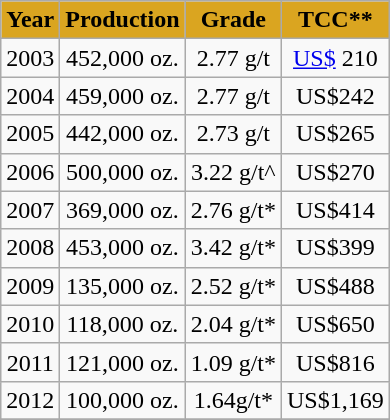<table class="wikitable">
<tr align="center" bgcolor="#DAA520">
<td><strong>Year</strong></td>
<td><strong>Production</strong></td>
<td><strong>Grade</strong></td>
<td><strong>TCC**</strong></td>
</tr>
<tr align="center">
<td>2003 </td>
<td>452,000 oz.</td>
<td>2.77 g/t</td>
<td><a href='#'>US$</a> 210</td>
</tr>
<tr align="center">
<td>2004 </td>
<td>459,000 oz.</td>
<td>2.77 g/t</td>
<td>US$242</td>
</tr>
<tr align="center">
<td>2005 </td>
<td>442,000 oz.</td>
<td>2.73 g/t</td>
<td>US$265</td>
</tr>
<tr align="center">
<td>2006 </td>
<td>500,000 oz.</td>
<td>3.22 g/t^</td>
<td>US$270</td>
</tr>
<tr align="center">
<td>2007 </td>
<td>369,000 oz.</td>
<td>2.76 g/t*</td>
<td>US$414</td>
</tr>
<tr align="center">
<td>2008 </td>
<td>453,000 oz.</td>
<td>3.42 g/t*</td>
<td>US$399</td>
</tr>
<tr align="center">
<td>2009 </td>
<td>135,000 oz.</td>
<td>2.52 g/t*</td>
<td>US$488</td>
</tr>
<tr align="center">
<td>2010</td>
<td>118,000 oz.</td>
<td>2.04 g/t*</td>
<td>US$650</td>
</tr>
<tr align="center">
<td>2011</td>
<td>121,000 oz.</td>
<td>1.09 g/t*</td>
<td>US$816</td>
</tr>
<tr align="center">
<td>2012</td>
<td>100,000 oz.</td>
<td>1.64g/t*</td>
<td>US$1,169</td>
</tr>
<tr align="center">
</tr>
</table>
